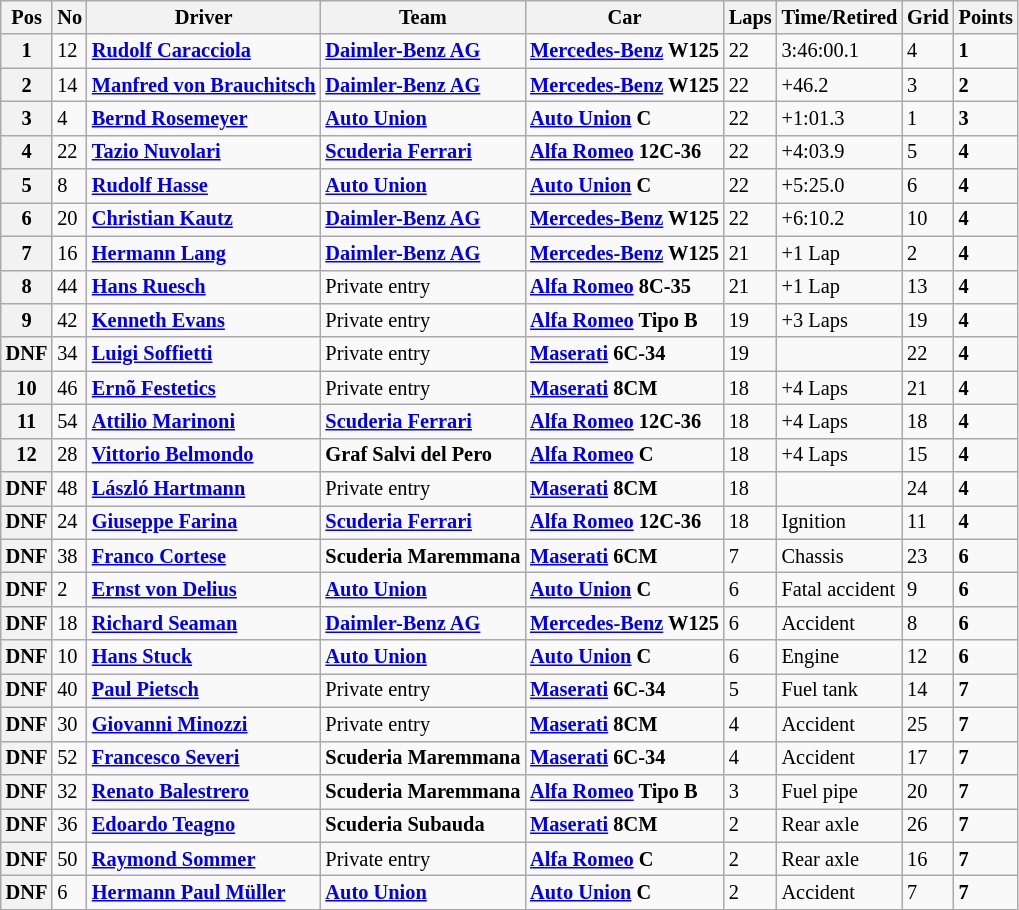<table class="wikitable" style="font-size: 85%;">
<tr>
<th>Pos</th>
<th>No</th>
<th>Driver</th>
<th>Team</th>
<th>Car</th>
<th>Laps</th>
<th>Time/Retired</th>
<th>Grid</th>
<th>Points</th>
</tr>
<tr>
<th>1</th>
<td>12</td>
<td nowrap> <strong><a href='#'>Rudolf Caracciola</a></strong></td>
<td nowrap><strong><a href='#'>Daimler-Benz AG</a></strong></td>
<td nowrap><strong><a href='#'>Mercedes-Benz</a> W125</strong></td>
<td>22</td>
<td>3:46:00.1</td>
<td>4</td>
<td><strong>1</strong></td>
</tr>
<tr>
<th>2</th>
<td>14</td>
<td> <strong><a href='#'>Manfred von Brauchitsch</a></strong></td>
<td><strong><a href='#'>Daimler-Benz AG</a></strong></td>
<td><strong><a href='#'>Mercedes-Benz</a> W125</strong></td>
<td>22</td>
<td>+46.2</td>
<td>3</td>
<td><strong>2</strong></td>
</tr>
<tr>
<th>3</th>
<td>4</td>
<td> <strong><a href='#'>Bernd Rosemeyer</a></strong></td>
<td><strong><a href='#'>Auto Union</a></strong></td>
<td><strong><a href='#'>Auto Union</a> C</strong></td>
<td>22</td>
<td>+1:01.3</td>
<td>1</td>
<td><strong>3</strong></td>
</tr>
<tr>
<th>4</th>
<td>22</td>
<td> <strong><a href='#'>Tazio Nuvolari</a></strong></td>
<td><strong><a href='#'>Scuderia Ferrari</a></strong></td>
<td><strong><a href='#'>Alfa Romeo</a> 12C-36</strong></td>
<td>22</td>
<td>+4:03.9</td>
<td>5</td>
<td><strong>4</strong></td>
</tr>
<tr>
<th>5</th>
<td>8</td>
<td> <strong><a href='#'>Rudolf Hasse</a></strong></td>
<td><strong><a href='#'>Auto Union</a></strong></td>
<td><strong><a href='#'>Auto Union</a> C</strong></td>
<td>22</td>
<td>+5:25.0</td>
<td>6</td>
<td><strong>4</strong></td>
</tr>
<tr>
<th>6</th>
<td>20</td>
<td> <strong><a href='#'>Christian Kautz</a></strong></td>
<td><strong><a href='#'>Daimler-Benz AG</a></strong></td>
<td><strong><a href='#'>Mercedes-Benz</a> W125</strong></td>
<td>22</td>
<td>+6:10.2</td>
<td>10</td>
<td><strong>4</strong></td>
</tr>
<tr>
<th>7</th>
<td>16</td>
<td> <strong><a href='#'>Hermann Lang</a></strong></td>
<td><strong><a href='#'>Daimler-Benz AG</a></strong></td>
<td><strong><a href='#'>Mercedes-Benz</a> W125</strong></td>
<td>21</td>
<td>+1 Lap</td>
<td>2</td>
<td><strong>4</strong></td>
</tr>
<tr>
<th>8</th>
<td>44</td>
<td> <strong><a href='#'>Hans Ruesch</a></strong></td>
<td>Private entry</td>
<td><strong><a href='#'>Alfa Romeo</a> 8C-35</strong></td>
<td>21</td>
<td>+1 Lap</td>
<td>13</td>
<td><strong>4</strong></td>
</tr>
<tr>
<th>9</th>
<td>42</td>
<td> <strong><a href='#'>Kenneth Evans</a></strong></td>
<td>Private entry</td>
<td><strong><a href='#'>Alfa Romeo</a> Tipo B</strong></td>
<td>19</td>
<td>+3 Laps</td>
<td>19</td>
<td><strong>4</strong></td>
</tr>
<tr>
<th>DNF</th>
<td>34</td>
<td> <strong><a href='#'>Luigi Soffietti</a></strong></td>
<td>Private entry</td>
<td><strong><a href='#'>Maserati</a> 6C-34</strong></td>
<td>19</td>
<td></td>
<td>22</td>
<td><strong>4</strong></td>
</tr>
<tr>
<th>10</th>
<td>46</td>
<td> <strong><a href='#'>Ernõ Festetics</a></strong></td>
<td>Private entry</td>
<td><strong><a href='#'>Maserati</a> 8CM</strong></td>
<td>18</td>
<td>+4 Laps</td>
<td>21</td>
<td><strong>4</strong></td>
</tr>
<tr>
<th>11</th>
<td>54</td>
<td> <strong><a href='#'>Attilio Marinoni</a></strong></td>
<td><strong><a href='#'>Scuderia Ferrari</a></strong></td>
<td><strong><a href='#'>Alfa Romeo</a> 12C-36</strong></td>
<td>18</td>
<td>+4 Laps</td>
<td>18</td>
<td><strong>4</strong></td>
</tr>
<tr>
<th>12</th>
<td>28</td>
<td> <strong><a href='#'>Vittorio Belmondo</a></strong></td>
<td nowrap><strong>Graf Salvi del Pero</strong></td>
<td><strong><a href='#'>Alfa Romeo</a> C</strong></td>
<td>18</td>
<td>+4 Laps</td>
<td>15</td>
<td><strong>4</strong></td>
</tr>
<tr>
<th>DNF</th>
<td>48</td>
<td> <strong><a href='#'>László Hartmann</a></strong></td>
<td>Private entry</td>
<td><strong><a href='#'>Maserati</a> 8CM</strong></td>
<td>18</td>
<td></td>
<td>24</td>
<td><strong>4</strong></td>
</tr>
<tr>
<th>DNF</th>
<td>24</td>
<td> <strong><a href='#'>Giuseppe Farina</a></strong></td>
<td><strong><a href='#'>Scuderia Ferrari</a></strong></td>
<td><strong><a href='#'>Alfa Romeo</a> 12C-36</strong></td>
<td>18</td>
<td>Ignition</td>
<td>11</td>
<td><strong>4</strong></td>
</tr>
<tr>
<th>DNF</th>
<td>38</td>
<td> <strong><a href='#'>Franco Cortese</a></strong></td>
<td><strong>Scuderia Maremmana</strong></td>
<td><strong><a href='#'>Maserati</a> 6CM</strong></td>
<td>7</td>
<td>Chassis</td>
<td>23</td>
<td><strong>6</strong></td>
</tr>
<tr>
<th>DNF</th>
<td>2</td>
<td> <strong><a href='#'>Ernst von Delius</a></strong></td>
<td><strong><a href='#'>Auto Union</a></strong></td>
<td><strong><a href='#'>Auto Union</a> C</strong></td>
<td>6</td>
<td>Fatal accident</td>
<td>9</td>
<td><strong>6</strong></td>
</tr>
<tr>
<th>DNF</th>
<td>18</td>
<td> <strong><a href='#'>Richard Seaman</a></strong></td>
<td><strong><a href='#'>Daimler-Benz AG</a></strong></td>
<td><strong><a href='#'>Mercedes-Benz</a> W125</strong></td>
<td>6</td>
<td>Accident</td>
<td>8</td>
<td><strong>6</strong></td>
</tr>
<tr>
<th>DNF</th>
<td>10</td>
<td> <strong><a href='#'>Hans Stuck</a></strong></td>
<td><strong><a href='#'>Auto Union</a></strong></td>
<td><strong><a href='#'>Auto Union</a> C</strong></td>
<td>6</td>
<td>Engine</td>
<td>12</td>
<td><strong>6</strong></td>
</tr>
<tr>
<th>DNF</th>
<td>40</td>
<td> <strong><a href='#'>Paul Pietsch</a></strong></td>
<td>Private entry</td>
<td><strong><a href='#'>Maserati</a> 6C-34</strong></td>
<td>5</td>
<td>Fuel tank</td>
<td>14</td>
<td><strong>7</strong></td>
</tr>
<tr>
<th>DNF</th>
<td>30</td>
<td> <strong><a href='#'>Giovanni Minozzi</a></strong></td>
<td>Private entry</td>
<td><strong><a href='#'>Maserati</a> 8CM</strong></td>
<td>4</td>
<td>Accident</td>
<td>25</td>
<td><strong>7</strong></td>
</tr>
<tr>
<th>DNF</th>
<td>52</td>
<td> <strong><a href='#'>Francesco Severi</a></strong></td>
<td><strong>Scuderia Maremmana</strong></td>
<td><strong><a href='#'>Maserati</a> 6C-34</strong></td>
<td>4</td>
<td>Accident</td>
<td>17</td>
<td><strong>7</strong></td>
</tr>
<tr>
<th>DNF</th>
<td>32</td>
<td> <strong><a href='#'>Renato Balestrero</a></strong></td>
<td><strong>Scuderia Maremmana</strong></td>
<td><strong><a href='#'>Alfa Romeo</a> Tipo B</strong></td>
<td>3</td>
<td>Fuel pipe</td>
<td>20</td>
<td><strong>7</strong></td>
</tr>
<tr>
<th>DNF</th>
<td>36</td>
<td> <strong><a href='#'>Edoardo Teagno</a></strong></td>
<td><strong>Scuderia Subauda</strong></td>
<td><strong><a href='#'>Maserati</a> 8CM</strong></td>
<td>2</td>
<td>Rear axle</td>
<td>26</td>
<td><strong>7</strong></td>
</tr>
<tr>
<th>DNF</th>
<td>50</td>
<td> <strong><a href='#'>Raymond Sommer</a></strong></td>
<td nowrap>Private entry</td>
<td nowrap><strong><a href='#'>Alfa Romeo</a> C</strong></td>
<td>2</td>
<td>Rear axle</td>
<td>16</td>
<td><strong>7</strong></td>
</tr>
<tr>
<th>DNF</th>
<td>6</td>
<td nowrap> <strong><a href='#'>Hermann Paul Müller</a></strong></td>
<td><strong><a href='#'>Auto Union</a></strong></td>
<td><strong><a href='#'>Auto Union</a> C</strong></td>
<td>2</td>
<td>Accident</td>
<td>7</td>
<td><strong>7</strong></td>
</tr>
</table>
